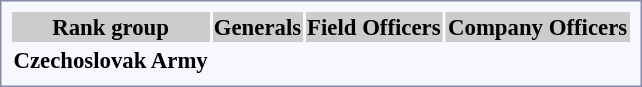<table style="border:1px solid #8888aa; background-color:#f7f8ff; padding:5px; font-size:95%; margin: 0px 12px 12px 0px;">
<tr style="background-color:#CCCCCC; text-align:center;">
<th>Rank group</th>
<th colspan=2>Generals</th>
<th colspan=10>Field Officers</th>
<th colspan=8>Company Officers</th>
</tr>
<tr style="text-align:center;">
<td rowspan=2><strong> Czechoslovak Army</strong></td>
<td colspan=2></td>
<td colspan=2></td>
<td colspan=2></td>
<td colspan=2></td>
<td colspan=2></td>
<td colspan=2></td>
<td colspan=2></td>
<td colspan=2></td>
<td colspan=2></td>
<td colspan=12></td>
</tr>
<tr style="text-align:center;">
<td colspan=2></td>
<td colspan=2></td>
<td colspan=2></td>
<td colspan=2></td>
<td colspan=2></td>
<td colspan=2></td>
<td colspan=2></td>
<td colspan=2></td>
<td colspan=2></td>
<td colspan=12></td>
</tr>
</table>
